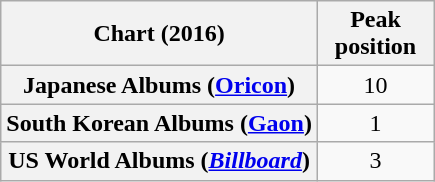<table class="wikitable sortable plainrowheaders" style="text-align:center;">
<tr>
<th>Chart (2016)</th>
<th width="70">Peak<br>position</th>
</tr>
<tr>
<th scope="row">Japanese Albums (<a href='#'>Oricon</a>)</th>
<td>10</td>
</tr>
<tr>
<th scope="row">South Korean Albums (<a href='#'>Gaon</a>)</th>
<td>1</td>
</tr>
<tr>
<th scope="row">US World Albums (<em><a href='#'>Billboard</a></em>)</th>
<td>3</td>
</tr>
</table>
